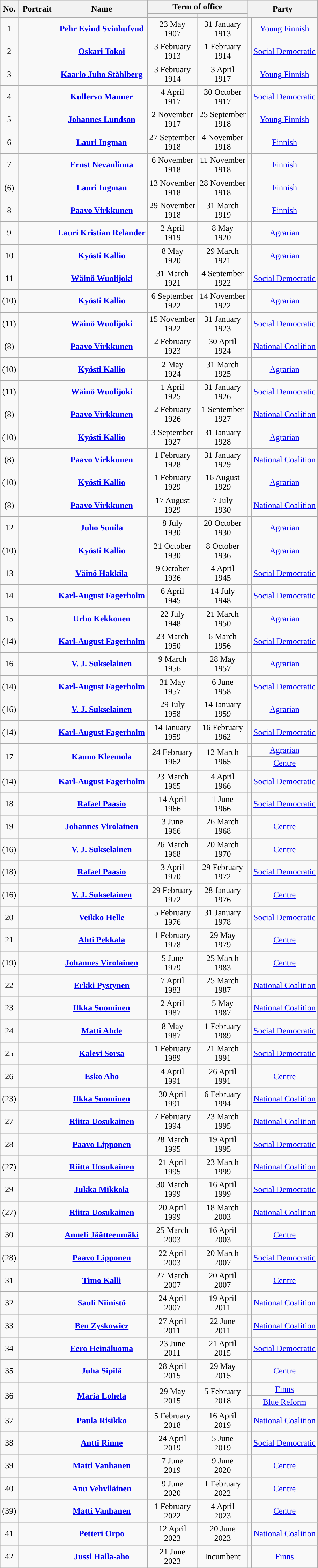<table class="wikitable" style="text-align:center; border:1px #aaf solid;">
<tr>
<th rowspan="2">No.</th>
<th rowspan="2">Portrait</th>
<th rowspan="2">Name<br></th>
<th colspan="2">Term of office</th>
<th colspan="2" rowspan="2">Party</th>
</tr>
<tr>
<th></th>
<th></th>
</tr>
<tr>
<td>1</td>
<td width="65"></td>
<td><strong><a href='#'>Pehr Evind Svinhufvud</a></strong><br></td>
<td class="nowrap">23 May<br>1907</td>
<td class="nowrap">31 January<br>1913</td>
<td style="background:"></td>
<td><a href='#'>Young Finnish</a></td>
</tr>
<tr>
<td>2</td>
<td></td>
<td><strong><a href='#'>Oskari Tokoi</a></strong><br></td>
<td>3 February<br>1913</td>
<td>1 February<br>1914</td>
<td style="background:"></td>
<td><a href='#'>Social Democratic</a></td>
</tr>
<tr>
<td>3</td>
<td></td>
<td><strong><a href='#'>Kaarlo Juho Ståhlberg</a></strong><br></td>
<td>3 February<br>1914</td>
<td>3 April<br>1917</td>
<td style="background:"></td>
<td><a href='#'>Young Finnish</a></td>
</tr>
<tr>
<td>4</td>
<td></td>
<td><strong><a href='#'>Kullervo Manner</a></strong><br></td>
<td>4 April<br>1917</td>
<td>30 October<br>1917</td>
<td style="background:"></td>
<td><a href='#'>Social Democratic</a></td>
</tr>
<tr>
<td>5</td>
<td></td>
<td><strong><a href='#'>Johannes Lundson</a></strong><br></td>
<td>2 November<br>1917</td>
<td>25 September<br>1918</td>
<td style="background:"></td>
<td><a href='#'>Young Finnish</a></td>
</tr>
<tr>
<td>6</td>
<td></td>
<td><strong><a href='#'>Lauri Ingman</a></strong><br></td>
<td>27 September<br>1918</td>
<td>4 November<br>1918</td>
<td style="background:"></td>
<td><a href='#'>Finnish</a></td>
</tr>
<tr>
<td>7</td>
<td></td>
<td><strong><a href='#'>Ernst Nevanlinna</a></strong><br></td>
<td>6 November<br>1918</td>
<td>11 November<br>1918</td>
<td style="background:"></td>
<td><a href='#'>Finnish</a></td>
</tr>
<tr>
<td>(6)</td>
<td></td>
<td><strong><a href='#'>Lauri Ingman</a></strong><br></td>
<td>13 November<br>1918</td>
<td>28 November<br>1918</td>
<td style="background:"></td>
<td><a href='#'>Finnish</a></td>
</tr>
<tr>
<td>8</td>
<td></td>
<td><strong><a href='#'>Paavo Virkkunen</a></strong><br></td>
<td>29 November<br>1918</td>
<td>31 March<br>1919</td>
<td style="background:"></td>
<td><a href='#'>Finnish</a></td>
</tr>
<tr>
<td>9</td>
<td></td>
<td><strong><a href='#'>Lauri Kristian Relander</a></strong><br></td>
<td>2 April<br>1919</td>
<td>8 May<br>1920</td>
<td style="background:"></td>
<td><a href='#'>Agrarian</a></td>
</tr>
<tr>
<td>10</td>
<td></td>
<td><strong><a href='#'>Kyösti Kallio</a></strong><br></td>
<td>8 May<br>1920</td>
<td>29 March<br>1921</td>
<td style="background:"></td>
<td><a href='#'>Agrarian</a></td>
</tr>
<tr>
<td>11</td>
<td></td>
<td><strong><a href='#'>Wäinö Wuolijoki</a></strong><br></td>
<td>31 March<br>1921</td>
<td>4 September<br>1922</td>
<td style="background:"></td>
<td><a href='#'>Social Democratic</a></td>
</tr>
<tr>
<td>(10)</td>
<td></td>
<td><strong><a href='#'>Kyösti Kallio</a></strong><br></td>
<td>6 September<br>1922</td>
<td>14 November<br>1922</td>
<td style="background:"></td>
<td><a href='#'>Agrarian</a></td>
</tr>
<tr>
<td>(11)</td>
<td></td>
<td><strong><a href='#'>Wäinö Wuolijoki</a></strong><br></td>
<td>15 November<br>1922</td>
<td>31 January<br>1923</td>
<td style="background:"></td>
<td><a href='#'>Social Democratic</a></td>
</tr>
<tr>
<td>(8)</td>
<td></td>
<td><strong><a href='#'>Paavo Virkkunen</a></strong><br></td>
<td>2 February<br>1923</td>
<td>30 April<br>1924</td>
<td style="background:"></td>
<td><a href='#'>National Coalition</a></td>
</tr>
<tr>
<td>(10)</td>
<td></td>
<td><strong><a href='#'>Kyösti Kallio</a></strong><br></td>
<td>2 May<br>1924</td>
<td>31 March<br>1925</td>
<td style="background:"></td>
<td><a href='#'>Agrarian</a></td>
</tr>
<tr>
<td>(11)</td>
<td></td>
<td><strong><a href='#'>Wäinö Wuolijoki</a></strong><br></td>
<td>1 April<br>1925</td>
<td>31 January<br>1926</td>
<td style="background:"></td>
<td><a href='#'>Social Democratic</a></td>
</tr>
<tr>
<td>(8)</td>
<td></td>
<td><strong><a href='#'>Paavo Virkkunen</a></strong><br></td>
<td>2 February<br>1926</td>
<td>1 September<br>1927</td>
<td style="background:"></td>
<td><a href='#'>National Coalition</a></td>
</tr>
<tr>
<td>(10)</td>
<td></td>
<td><strong><a href='#'>Kyösti Kallio</a></strong><br></td>
<td>3 September<br>1927</td>
<td>31 January<br>1928</td>
<td style="background:"></td>
<td><a href='#'>Agrarian</a></td>
</tr>
<tr>
<td>(8)</td>
<td></td>
<td><strong><a href='#'>Paavo Virkkunen</a></strong><br></td>
<td>1 February<br>1928</td>
<td>31 January<br>1929</td>
<td style="background:"></td>
<td><a href='#'>National Coalition</a></td>
</tr>
<tr>
<td>(10)</td>
<td></td>
<td><strong><a href='#'>Kyösti Kallio</a></strong><br></td>
<td>1 February<br>1929</td>
<td>16 August<br>1929</td>
<td style="background:"></td>
<td><a href='#'>Agrarian</a></td>
</tr>
<tr>
<td>(8)</td>
<td></td>
<td><strong><a href='#'>Paavo Virkkunen</a></strong><br></td>
<td>17 August<br>1929</td>
<td>7 July<br>1930</td>
<td style="background:"></td>
<td><a href='#'>National Coalition</a></td>
</tr>
<tr>
<td>12</td>
<td></td>
<td><strong><a href='#'>Juho Sunila</a></strong><br></td>
<td>8 July<br>1930</td>
<td>20 October<br>1930</td>
<td style="background:"></td>
<td><a href='#'>Agrarian</a></td>
</tr>
<tr>
<td>(10)</td>
<td></td>
<td><strong><a href='#'>Kyösti Kallio</a></strong><br></td>
<td>21 October<br>1930</td>
<td>8 October<br>1936</td>
<td style="background:"></td>
<td><a href='#'>Agrarian</a></td>
</tr>
<tr>
<td>13</td>
<td></td>
<td><strong><a href='#'>Väinö Hakkila</a></strong><br></td>
<td>9 October<br>1936</td>
<td>4 April<br>1945</td>
<td style="background:"></td>
<td><a href='#'>Social Democratic</a></td>
</tr>
<tr>
<td>14</td>
<td></td>
<td><strong><a href='#'>Karl-August Fagerholm</a></strong><br></td>
<td>6 April<br>1945</td>
<td>14 July<br>1948</td>
<td style="background:"></td>
<td><a href='#'>Social Democratic</a></td>
</tr>
<tr>
<td>15</td>
<td></td>
<td><strong><a href='#'>Urho Kekkonen</a></strong><br></td>
<td>22 July<br>1948</td>
<td>21 March<br>1950</td>
<td style="background:"></td>
<td><a href='#'>Agrarian</a></td>
</tr>
<tr>
<td>(14)</td>
<td></td>
<td><strong><a href='#'>Karl-August Fagerholm</a></strong><br></td>
<td>23 March<br>1950</td>
<td>6 March<br>1956</td>
<td style="background:"></td>
<td><a href='#'>Social Democratic</a></td>
</tr>
<tr>
<td>16</td>
<td></td>
<td><strong><a href='#'>V. J. Sukselainen</a></strong><br></td>
<td>9 March<br>1956</td>
<td>28 May<br>1957</td>
<td style="background:"></td>
<td><a href='#'>Agrarian</a></td>
</tr>
<tr>
<td>(14)</td>
<td></td>
<td><strong><a href='#'>Karl-August Fagerholm</a></strong><br></td>
<td>31 May<br>1957</td>
<td>6 June<br>1958</td>
<td style="background:"></td>
<td><a href='#'>Social Democratic</a></td>
</tr>
<tr>
<td>(16)</td>
<td></td>
<td><strong><a href='#'>V. J. Sukselainen</a></strong><br></td>
<td>29 July<br>1958</td>
<td>14 January<br>1959</td>
<td style="background:"></td>
<td><a href='#'>Agrarian</a></td>
</tr>
<tr>
<td>(14)</td>
<td></td>
<td><strong><a href='#'>Karl-August Fagerholm</a></strong><br></td>
<td>14 January<br>1959</td>
<td>16 February<br>1962</td>
<td style="background:"></td>
<td><a href='#'>Social Democratic</a></td>
</tr>
<tr>
<td rowspan="2">17</td>
<td rowspan="2"></td>
<td rowspan="2"><strong><a href='#'>Kauno Kleemola</a></strong><br></td>
<td rowspan="2">24 February<br>1962</td>
<td rowspan="2">12 March<br>1965</td>
<td style="background:"></td>
<td><a href='#'>Agrarian</a><br></td>
</tr>
<tr>
<td style="background:"></td>
<td><a href='#'>Centre</a><br></td>
</tr>
<tr>
<td>(14)</td>
<td></td>
<td><strong><a href='#'>Karl-August Fagerholm</a></strong><br></td>
<td>23 March<br>1965</td>
<td>4 April<br>1966</td>
<td style="background:"></td>
<td><a href='#'>Social Democratic</a></td>
</tr>
<tr>
<td>18</td>
<td></td>
<td><strong><a href='#'>Rafael Paasio</a></strong><br></td>
<td>14 April<br>1966</td>
<td>1 June<br>1966</td>
<td style="background:"></td>
<td><a href='#'>Social Democratic</a></td>
</tr>
<tr>
<td>19</td>
<td></td>
<td><strong><a href='#'>Johannes Virolainen</a></strong><br></td>
<td>3 June<br>1966</td>
<td>26 March<br>1968</td>
<td style="background:"></td>
<td><a href='#'>Centre</a></td>
</tr>
<tr>
<td>(16)</td>
<td></td>
<td><strong><a href='#'>V. J. Sukselainen</a></strong><br></td>
<td>26 March<br>1968</td>
<td>20 March<br>1970</td>
<td style="background:"></td>
<td><a href='#'>Centre</a></td>
</tr>
<tr>
<td>(18)</td>
<td></td>
<td><strong><a href='#'>Rafael Paasio</a></strong><br></td>
<td>3 April<br>1970</td>
<td>29 February<br>1972</td>
<td style="background:"></td>
<td><a href='#'>Social Democratic</a></td>
</tr>
<tr>
<td>(16)</td>
<td></td>
<td><strong><a href='#'>V. J. Sukselainen</a></strong><br></td>
<td>29 February<br>1972</td>
<td>28 January<br>1976</td>
<td style="background:"></td>
<td><a href='#'>Centre</a></td>
</tr>
<tr>
<td>20</td>
<td></td>
<td><strong><a href='#'>Veikko Helle</a></strong><br></td>
<td>5 February<br>1976</td>
<td>31 January<br>1978</td>
<td style="background:"></td>
<td><a href='#'>Social Democratic</a></td>
</tr>
<tr>
<td>21</td>
<td></td>
<td><strong><a href='#'>Ahti Pekkala</a></strong><br></td>
<td>1 February<br>1978</td>
<td>29 May<br>1979</td>
<td style="background:"></td>
<td><a href='#'>Centre</a></td>
</tr>
<tr>
<td>(19)</td>
<td></td>
<td><strong><a href='#'>Johannes Virolainen</a></strong><br></td>
<td>5 June<br>1979</td>
<td>25 March<br>1983</td>
<td style="background:"></td>
<td><a href='#'>Centre</a></td>
</tr>
<tr>
<td>22</td>
<td></td>
<td><strong><a href='#'>Erkki Pystynen</a></strong><br></td>
<td>7 April<br>1983</td>
<td>25 March<br>1987</td>
<td style="background:"></td>
<td><a href='#'>National Coalition</a></td>
</tr>
<tr>
<td>23</td>
<td></td>
<td><strong><a href='#'>Ilkka Suominen</a></strong><br></td>
<td>2 April<br>1987</td>
<td>5 May<br>1987</td>
<td style="background:"></td>
<td><a href='#'>National Coalition</a></td>
</tr>
<tr>
<td>24</td>
<td></td>
<td><strong><a href='#'>Matti Ahde</a></strong><br></td>
<td>8 May<br>1987</td>
<td>1 February<br>1989</td>
<td style="background:"></td>
<td><a href='#'>Social Democratic</a></td>
</tr>
<tr>
<td>25</td>
<td></td>
<td><strong><a href='#'>Kalevi Sorsa</a></strong><br></td>
<td>1 February<br>1989</td>
<td>21 March<br>1991</td>
<td style="background:"></td>
<td><a href='#'>Social Democratic</a></td>
</tr>
<tr>
<td>26</td>
<td></td>
<td><strong><a href='#'>Esko Aho</a></strong><br></td>
<td>4 April<br>1991</td>
<td>26 April<br>1991</td>
<td style="background:"></td>
<td><a href='#'>Centre</a></td>
</tr>
<tr>
<td>(23)</td>
<td></td>
<td><strong><a href='#'>Ilkka Suominen</a></strong><br></td>
<td>30 April<br>1991</td>
<td>6 February<br>1994</td>
<td style="background:"></td>
<td><a href='#'>National Coalition</a></td>
</tr>
<tr>
<td>27</td>
<td></td>
<td><strong><a href='#'>Riitta Uosukainen</a></strong><br></td>
<td>7 February<br>1994</td>
<td>23 March<br>1995</td>
<td style="background:"></td>
<td><a href='#'>National Coalition</a></td>
</tr>
<tr>
<td>28</td>
<td></td>
<td><strong><a href='#'>Paavo Lipponen</a></strong><br></td>
<td>28 March<br>1995</td>
<td>19 April<br>1995</td>
<td style="background:"></td>
<td><a href='#'>Social Democratic</a></td>
</tr>
<tr>
<td>(27)</td>
<td></td>
<td><strong><a href='#'>Riitta Uosukainen</a></strong><br></td>
<td>21 April<br>1995</td>
<td>23 March<br>1999</td>
<td style="background:"></td>
<td><a href='#'>National Coalition</a></td>
</tr>
<tr>
<td>29</td>
<td></td>
<td><strong><a href='#'>Jukka Mikkola</a></strong><br></td>
<td>30 March<br>1999</td>
<td>16 April<br>1999</td>
<td style="background:"></td>
<td><a href='#'>Social Democratic</a></td>
</tr>
<tr>
<td>(27)</td>
<td></td>
<td><strong><a href='#'>Riitta Uosukainen</a></strong><br></td>
<td>20 April<br>1999</td>
<td>18 March<br>2003</td>
<td style="background:"></td>
<td><a href='#'>National Coalition</a></td>
</tr>
<tr>
<td>30</td>
<td></td>
<td><strong><a href='#'>Anneli Jäätteenmäki</a></strong><br></td>
<td>25 March<br>2003</td>
<td>16 April<br>2003</td>
<td style="background:"></td>
<td><a href='#'>Centre</a></td>
</tr>
<tr>
<td>(28)</td>
<td></td>
<td><strong><a href='#'>Paavo Lipponen</a></strong><br></td>
<td>22 April<br>2003</td>
<td>20 March<br>2007</td>
<td style="background:"></td>
<td><a href='#'>Social Democratic</a></td>
</tr>
<tr>
<td>31</td>
<td></td>
<td><strong><a href='#'>Timo Kalli</a></strong><br></td>
<td>27 March<br>2007</td>
<td>20 April<br>2007</td>
<td style="background:"></td>
<td><a href='#'>Centre</a></td>
</tr>
<tr>
<td>32</td>
<td></td>
<td><strong><a href='#'>Sauli Niinistö</a></strong><br></td>
<td>24 April<br>2007</td>
<td>19 April<br>2011</td>
<td style="background:"></td>
<td><a href='#'>National Coalition</a></td>
</tr>
<tr>
<td>33</td>
<td></td>
<td><strong><a href='#'>Ben Zyskowicz</a></strong><br></td>
<td>27 April<br>2011</td>
<td>22 June<br>2011</td>
<td style="background:"></td>
<td><a href='#'>National Coalition</a></td>
</tr>
<tr>
<td>34</td>
<td></td>
<td><strong><a href='#'>Eero Heinäluoma</a></strong><br></td>
<td>23 June<br>2011</td>
<td>21 April<br>2015</td>
<td style="background:"></td>
<td><a href='#'>Social Democratic</a></td>
</tr>
<tr>
<td>35</td>
<td></td>
<td><strong><a href='#'>Juha Sipilä</a></strong><br></td>
<td>28 April<br>2015</td>
<td>29 May<br>2015</td>
<td style="background:"></td>
<td><a href='#'>Centre</a></td>
</tr>
<tr>
<td rowspan="2">36</td>
<td rowspan="2"></td>
<td rowspan="2"><strong><a href='#'>Maria Lohela</a></strong><br></td>
<td rowspan="2">29 May<br>2015</td>
<td rowspan="2">5 February<br>2018</td>
<td style="background:"></td>
<td><a href='#'>Finns</a><br></td>
</tr>
<tr>
<td style="background:"></td>
<td><a href='#'>Blue Reform</a><br></td>
</tr>
<tr>
<td>37</td>
<td></td>
<td><strong><a href='#'>Paula Risikko</a></strong><br></td>
<td>5 February<br>2018</td>
<td>16 April<br>2019</td>
<td style="background:"></td>
<td><a href='#'>National Coalition</a></td>
</tr>
<tr>
<td>38</td>
<td></td>
<td><strong><a href='#'>Antti Rinne</a></strong><br></td>
<td>24 April<br>2019</td>
<td>5 June<br>2019</td>
<td style="background:"></td>
<td><a href='#'>Social Democratic</a></td>
</tr>
<tr>
<td>39</td>
<td></td>
<td><strong><a href='#'>Matti Vanhanen</a></strong><br></td>
<td>7 June<br>2019</td>
<td>9 June<br>2020</td>
<td style="background:"></td>
<td><a href='#'>Centre</a></td>
</tr>
<tr>
<td>40</td>
<td></td>
<td><strong><a href='#'>Anu Vehviläinen</a></strong><br></td>
<td>9 June<br>2020</td>
<td>1 February<br>2022</td>
<td style="background:"></td>
<td><a href='#'>Centre</a></td>
</tr>
<tr>
<td>(39)</td>
<td></td>
<td><strong><a href='#'>Matti Vanhanen</a></strong><br></td>
<td>1 February<br>2022</td>
<td>4 April<br>2023</td>
<td style="background:"></td>
<td><a href='#'>Centre</a></td>
</tr>
<tr>
<td>41</td>
<td></td>
<td><strong><a href='#'>Petteri Orpo</a></strong><br></td>
<td>12 April<br>2023</td>
<td>20 June<br>2023</td>
<td style="background:"></td>
<td><a href='#'>National Coalition</a></td>
</tr>
<tr>
<td>42</td>
<td></td>
<td><strong><a href='#'>Jussi Halla-aho</a></strong><br></td>
<td>21 June<br>2023</td>
<td>Incumbent</td>
<td style="background:"></td>
<td><a href='#'>Finns</a></td>
</tr>
</table>
